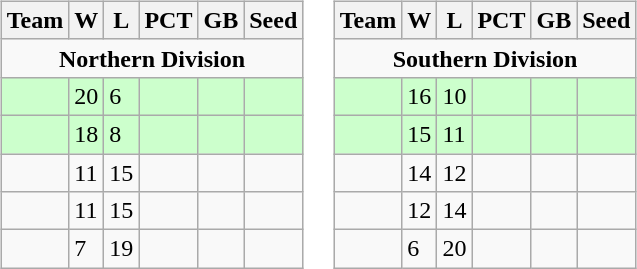<table>
<tr>
<td><br><table class="wikitable">
<tr>
<th>Team</th>
<th>W</th>
<th>L</th>
<th>PCT</th>
<th>GB</th>
<th>Seed</th>
</tr>
<tr>
<td colspan="7" align="center"><strong>Northern Division</strong></td>
</tr>
<tr bgcolor=#ccffcc>
<td></td>
<td>20</td>
<td>6</td>
<td></td>
<td></td>
<td></td>
</tr>
<tr bgcolor=#ccffcc>
<td></td>
<td>18</td>
<td>8</td>
<td></td>
<td></td>
<td></td>
</tr>
<tr>
<td></td>
<td>11</td>
<td>15</td>
<td></td>
<td></td>
<td></td>
</tr>
<tr>
<td></td>
<td>11</td>
<td>15</td>
<td></td>
<td></td>
<td></td>
</tr>
<tr>
<td></td>
<td>7</td>
<td>19</td>
<td></td>
<td></td>
<td></td>
</tr>
</table>
</td>
<td><br><table class="wikitable">
<tr>
<th>Team</th>
<th>W</th>
<th>L</th>
<th>PCT</th>
<th>GB</th>
<th>Seed</th>
</tr>
<tr>
<td colspan="7" align="center"><strong>Southern Division</strong></td>
</tr>
<tr bgcolor=#ccffcc>
<td></td>
<td>16</td>
<td>10</td>
<td></td>
<td></td>
<td></td>
</tr>
<tr bgcolor=#ccffcc>
<td></td>
<td>15</td>
<td>11</td>
<td></td>
<td></td>
<td></td>
</tr>
<tr>
<td></td>
<td>14</td>
<td>12</td>
<td></td>
<td></td>
<td></td>
</tr>
<tr>
<td></td>
<td>12</td>
<td>14</td>
<td></td>
<td></td>
<td></td>
</tr>
<tr>
<td></td>
<td>6</td>
<td>20</td>
<td></td>
<td></td>
<td></td>
</tr>
</table>
</td>
</tr>
</table>
